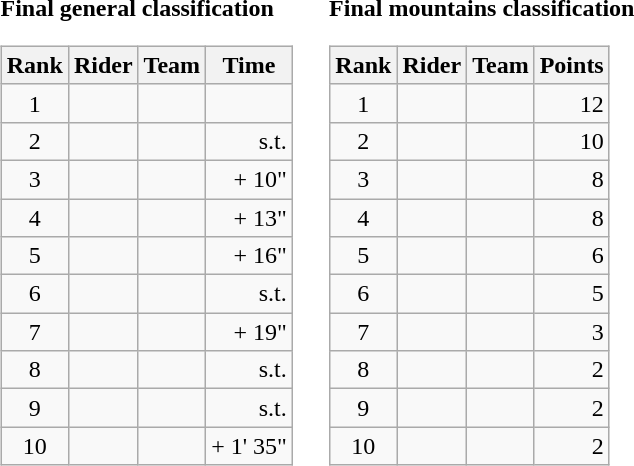<table>
<tr>
<td><strong>Final general classification</strong><br><table class="wikitable">
<tr>
<th scope="col">Rank</th>
<th scope="col">Rider</th>
<th scope="col">Team</th>
<th scope="col">Time</th>
</tr>
<tr>
<td style="text-align:center;">1</td>
<td> </td>
<td></td>
<td style="text-align:right;"></td>
</tr>
<tr>
<td style="text-align:center;">2</td>
<td></td>
<td></td>
<td style="text-align:right;">s.t.</td>
</tr>
<tr>
<td style="text-align:center;">3</td>
<td></td>
<td></td>
<td style="text-align:right;">+ 10"</td>
</tr>
<tr>
<td style="text-align:center;">4</td>
<td></td>
<td></td>
<td style="text-align:right;">+ 13"</td>
</tr>
<tr>
<td style="text-align:center;">5</td>
<td></td>
<td></td>
<td style="text-align:right;">+ 16"</td>
</tr>
<tr>
<td style="text-align:center;">6</td>
<td></td>
<td></td>
<td style="text-align:right;">s.t.</td>
</tr>
<tr>
<td style="text-align:center;">7</td>
<td></td>
<td></td>
<td style="text-align:right;">+ 19"</td>
</tr>
<tr>
<td style="text-align:center;">8</td>
<td></td>
<td></td>
<td style="text-align:right;">s.t.</td>
</tr>
<tr>
<td style="text-align:center;">9</td>
<td></td>
<td></td>
<td style="text-align:right;">s.t.</td>
</tr>
<tr>
<td style="text-align:center;">10</td>
<td></td>
<td></td>
<td style="text-align:right;">+ 1' 35"</td>
</tr>
</table>
</td>
<td></td>
<td><strong>Final mountains classification</strong><br><table class="wikitable">
<tr>
<th scope="col">Rank</th>
<th scope="col">Rider</th>
<th scope="col">Team</th>
<th scope="col">Points</th>
</tr>
<tr>
<td style="text-align:center;">1</td>
<td> </td>
<td></td>
<td style="text-align:right;">12</td>
</tr>
<tr>
<td style="text-align:center;">2</td>
<td></td>
<td></td>
<td style="text-align:right;">10</td>
</tr>
<tr>
<td style="text-align:center;">3</td>
<td></td>
<td></td>
<td style="text-align:right;">8</td>
</tr>
<tr>
<td style="text-align:center;">4</td>
<td></td>
<td></td>
<td style="text-align:right;">8</td>
</tr>
<tr>
<td style="text-align:center;">5</td>
<td></td>
<td></td>
<td style="text-align:right;">6</td>
</tr>
<tr>
<td style="text-align:center;">6</td>
<td></td>
<td></td>
<td style="text-align:right;">5</td>
</tr>
<tr>
<td style="text-align:center;">7</td>
<td></td>
<td></td>
<td style="text-align:right;">3</td>
</tr>
<tr>
<td style="text-align:center;">8</td>
<td></td>
<td></td>
<td style="text-align:right;">2</td>
</tr>
<tr>
<td style="text-align:center;">9</td>
<td></td>
<td></td>
<td style="text-align:right;">2</td>
</tr>
<tr>
<td style="text-align:center;">10</td>
<td></td>
<td></td>
<td style="text-align:right;">2</td>
</tr>
</table>
</td>
</tr>
</table>
